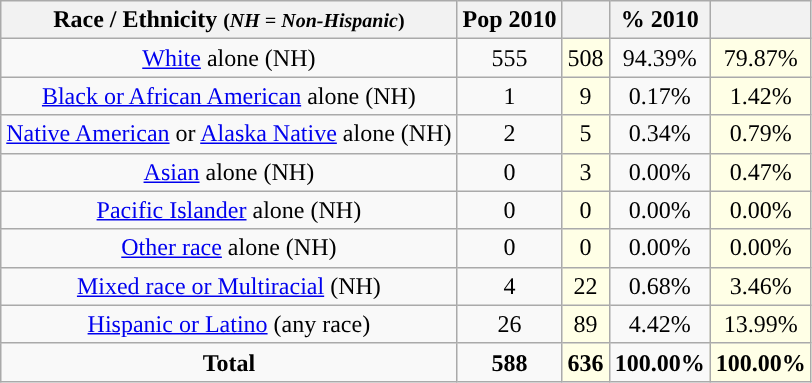<table class="wikitable" style="text-align:center;">
<tr>
<th>Race / Ethnicity <small>(<em>NH = Non-Hispanic</em>)</small></th>
<th>Pop 2010</th>
<th></th>
<th>% 2010</th>
<th></th>
</tr>
<tr>
<td><a href='#'>White</a> alone (NH)</td>
<td>555</td>
<td style='background: #ffffe6;'>508</td>
<td>94.39%</td>
<td style='background: #ffffe6;'>79.87%</td>
</tr>
<tr>
<td><a href='#'>Black or African American</a> alone (NH)</td>
<td>1</td>
<td style='background: #ffffe6;'>9</td>
<td>0.17%</td>
<td style='background: #ffffe6;'>1.42%</td>
</tr>
<tr>
<td><a href='#'>Native American</a> or <a href='#'>Alaska Native</a> alone (NH)</td>
<td>2</td>
<td style='background: #ffffe6;'>5</td>
<td>0.34%</td>
<td style='background: #ffffe6;'>0.79%</td>
</tr>
<tr>
<td><a href='#'>Asian</a> alone (NH)</td>
<td>0</td>
<td style='background: #ffffe6;'>3</td>
<td>0.00%</td>
<td style='background: #ffffe6;'>0.47%</td>
</tr>
<tr>
<td><a href='#'>Pacific Islander</a> alone (NH)</td>
<td>0</td>
<td style='background: #ffffe6;'>0</td>
<td>0.00%</td>
<td style='background: #ffffe6;'>0.00%</td>
</tr>
<tr>
<td><a href='#'>Other race</a> alone (NH)</td>
<td>0</td>
<td style='background: #ffffe6;'>0</td>
<td>0.00%</td>
<td style='background: #ffffe6;'>0.00%</td>
</tr>
<tr>
<td><a href='#'>Mixed race or Multiracial</a> (NH)</td>
<td>4</td>
<td style='background: #ffffe6;'>22</td>
<td>0.68%</td>
<td style='background: #ffffe6;'>3.46%</td>
</tr>
<tr>
<td><a href='#'>Hispanic or Latino</a> (any race)</td>
<td>26</td>
<td style='background: #ffffe6;'>89</td>
<td>4.42%</td>
<td style='background: #ffffe6;'>13.99%</td>
</tr>
<tr>
<td><strong>Total</strong></td>
<td><strong>588</strong></td>
<td style='background: #ffffe6;'><strong>636</strong></td>
<td><strong>100.00%</strong></td>
<td style='background: #ffffe6;'><strong>100.00%</strong></td>
</tr>
</table>
